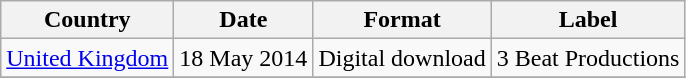<table class="wikitable plainrowheaders">
<tr>
<th scope="col">Country</th>
<th scope="col">Date</th>
<th scope="col">Format</th>
<th scope="col">Label</th>
</tr>
<tr>
<td><a href='#'>United Kingdom</a></td>
<td>18 May 2014</td>
<td>Digital download</td>
<td>3 Beat Productions</td>
</tr>
<tr>
</tr>
</table>
